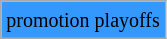<table class="wikitable">
<tr>
<td style="background-color: #3399FF;"><small>promotion playoffs</small></td>
</tr>
</table>
